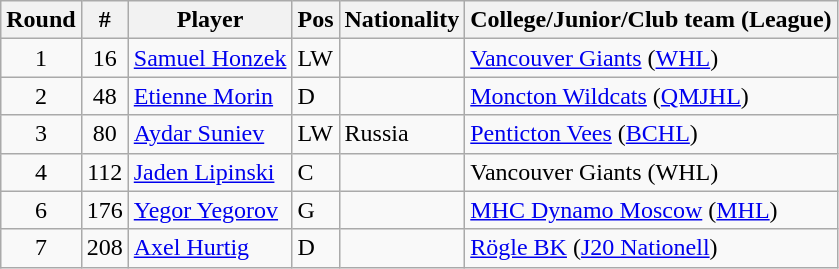<table class="wikitable">
<tr>
<th>Round</th>
<th>#</th>
<th>Player</th>
<th>Pos</th>
<th>Nationality</th>
<th>College/Junior/Club team (League)</th>
</tr>
<tr>
<td style="text-align:center;">1</td>
<td style="text-align:center;">16</td>
<td><a href='#'>Samuel Honzek</a></td>
<td>LW</td>
<td></td>
<td><a href='#'>Vancouver Giants</a> (<a href='#'>WHL</a>)</td>
</tr>
<tr>
<td style="text-align:center;">2</td>
<td style="text-align:center;">48</td>
<td><a href='#'>Etienne Morin</a></td>
<td>D</td>
<td></td>
<td><a href='#'>Moncton Wildcats</a> (<a href='#'>QMJHL</a>)</td>
</tr>
<tr>
<td style="text-align:center;">3</td>
<td style="text-align:center;">80</td>
<td><a href='#'>Aydar Suniev</a></td>
<td>LW</td>
<td> Russia</td>
<td><a href='#'>Penticton Vees</a> (<a href='#'>BCHL</a>)</td>
</tr>
<tr>
<td style="text-align:center;">4</td>
<td style="text-align:center;">112</td>
<td><a href='#'>Jaden Lipinski</a></td>
<td>C</td>
<td></td>
<td>Vancouver Giants (WHL)</td>
</tr>
<tr>
<td style="text-align:center;">6</td>
<td style="text-align:center;">176</td>
<td><a href='#'>Yegor Yegorov</a></td>
<td>G</td>
<td></td>
<td><a href='#'>MHC Dynamo Moscow</a> (<a href='#'>MHL</a>)</td>
</tr>
<tr>
<td style="text-align:center;">7</td>
<td style="text-align:center;">208</td>
<td><a href='#'>Axel Hurtig</a></td>
<td>D</td>
<td></td>
<td><a href='#'>Rögle BK</a> (<a href='#'>J20 Nationell</a>)</td>
</tr>
</table>
